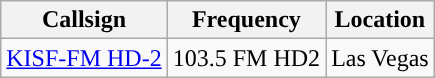<table class="wikitable">
<tr>
<th>Callsign</th>
<th>Frequency</th>
<th>Location</th>
</tr>
<tr>
<td><a href='#'>KISF-FM HD-2</a></td>
<td>103.5 FM HD2</td>
<td>Las Vegas</td>
</tr>
</table>
